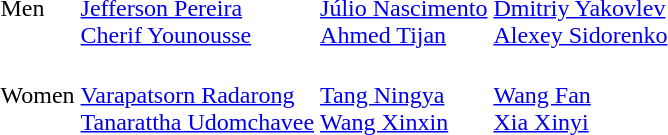<table>
<tr>
<td>Men</td>
<td><br><a href='#'>Jefferson Pereira</a><br><a href='#'>Cherif Younousse</a></td>
<td><br><a href='#'>Júlio Nascimento</a><br><a href='#'>Ahmed Tijan</a></td>
<td><br><a href='#'>Dmitriy Yakovlev</a><br><a href='#'>Alexey Sidorenko</a></td>
</tr>
<tr>
<td>Women</td>
<td><br><a href='#'>Varapatsorn Radarong</a><br><a href='#'>Tanarattha Udomchavee</a></td>
<td><br><a href='#'>Tang Ningya</a><br><a href='#'>Wang Xinxin</a></td>
<td><br><a href='#'>Wang Fan</a><br><a href='#'>Xia Xinyi</a></td>
</tr>
</table>
